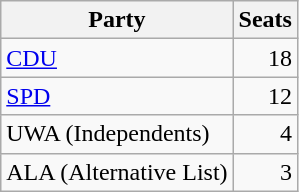<table class="wikitable">
<tr>
<th>Party</th>
<th>Seats</th>
</tr>
<tr>
<td align="left"><a href='#'>CDU</a></td>
<td align="right">18</td>
</tr>
<tr>
<td align="left"><a href='#'>SPD</a></td>
<td align="right">12</td>
</tr>
<tr>
<td align="left">UWA (Independents)</td>
<td align="right">4</td>
</tr>
<tr>
<td align="left">ALA (Alternative List)</td>
<td align="right">3</td>
</tr>
</table>
